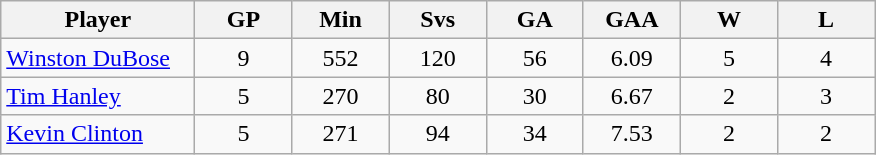<table class="wikitable">
<tr>
<th bgcolor="#DDDDFF" width="20%">Player</th>
<th bgcolor="#DDDDFF" width="10%">GP</th>
<th bgcolor="#DDDDFF" width="10%">Min</th>
<th bgcolor="#DDDDFF" width="10%">Svs</th>
<th bgcolor="#DDDDFF" width="10%">GA</th>
<th bgcolor="#DDDDFF" width="10%">GAA</th>
<th bgcolor="#DDDDFF" width="10%">W</th>
<th bgcolor="#DDDDFF" width="10%">L</th>
</tr>
<tr align=center>
<td align=left><a href='#'>Winston DuBose</a></td>
<td>9</td>
<td>552</td>
<td>120</td>
<td>56</td>
<td>6.09</td>
<td>5</td>
<td>4</td>
</tr>
<tr align=center>
<td align=left><a href='#'>Tim Hanley</a></td>
<td>5</td>
<td>270</td>
<td>80</td>
<td>30</td>
<td>6.67</td>
<td>2</td>
<td>3</td>
</tr>
<tr align=center>
<td align=left><a href='#'>Kevin Clinton</a></td>
<td>5</td>
<td>271</td>
<td>94</td>
<td>34</td>
<td>7.53</td>
<td>2</td>
<td>2</td>
</tr>
</table>
